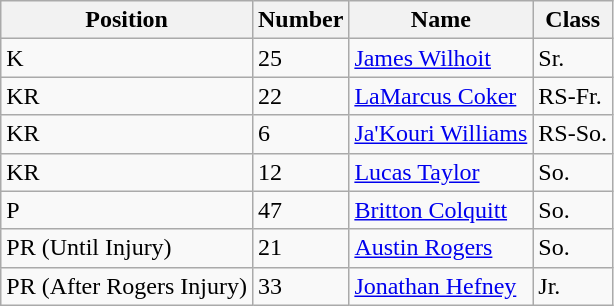<table class="wikitable">
<tr>
<th><strong>Position</strong></th>
<th><strong>Number</strong></th>
<th><strong>Name</strong></th>
<th><strong>Class</strong></th>
</tr>
<tr>
<td>K</td>
<td>25</td>
<td><a href='#'>James Wilhoit</a></td>
<td>Sr.</td>
</tr>
<tr>
<td>KR</td>
<td>22</td>
<td><a href='#'>LaMarcus Coker</a></td>
<td>RS-Fr.</td>
</tr>
<tr>
<td>KR</td>
<td>6</td>
<td><a href='#'>Ja'Kouri Williams</a></td>
<td>RS-So.</td>
</tr>
<tr>
<td>KR</td>
<td>12</td>
<td><a href='#'>Lucas Taylor</a></td>
<td>So.</td>
</tr>
<tr>
<td>P</td>
<td>47</td>
<td><a href='#'>Britton Colquitt</a></td>
<td>So.</td>
</tr>
<tr>
<td>PR (Until Injury)</td>
<td>21</td>
<td><a href='#'>Austin Rogers</a></td>
<td>So.</td>
</tr>
<tr>
<td>PR (After Rogers Injury)</td>
<td>33</td>
<td><a href='#'>Jonathan Hefney</a></td>
<td>Jr.</td>
</tr>
</table>
